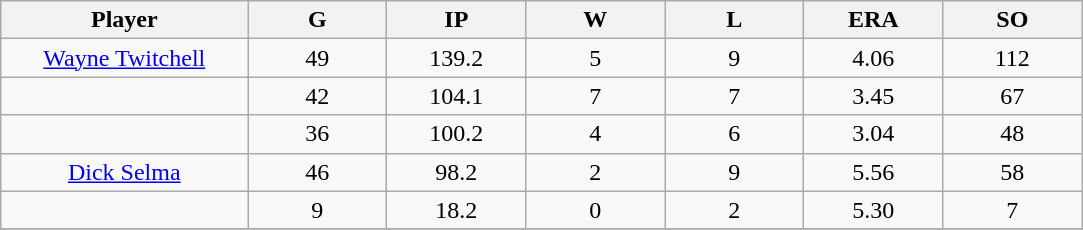<table class="wikitable sortable">
<tr>
<th bgcolor="#DDDDFF" width="16%">Player</th>
<th bgcolor="#DDDDFF" width="9%">G</th>
<th bgcolor="#DDDDFF" width="9%">IP</th>
<th bgcolor="#DDDDFF" width="9%">W</th>
<th bgcolor="#DDDDFF" width="9%">L</th>
<th bgcolor="#DDDDFF" width="9%">ERA</th>
<th bgcolor="#DDDDFF" width="9%">SO</th>
</tr>
<tr align="center">
<td><a href='#'>Wayne Twitchell</a></td>
<td>49</td>
<td>139.2</td>
<td>5</td>
<td>9</td>
<td>4.06</td>
<td>112</td>
</tr>
<tr align=center>
<td></td>
<td>42</td>
<td>104.1</td>
<td>7</td>
<td>7</td>
<td>3.45</td>
<td>67</td>
</tr>
<tr align="center">
<td></td>
<td>36</td>
<td>100.2</td>
<td>4</td>
<td>6</td>
<td>3.04</td>
<td>48</td>
</tr>
<tr align="center">
<td><a href='#'>Dick Selma</a></td>
<td>46</td>
<td>98.2</td>
<td>2</td>
<td>9</td>
<td>5.56</td>
<td>58</td>
</tr>
<tr align=center>
<td></td>
<td>9</td>
<td>18.2</td>
<td>0</td>
<td>2</td>
<td>5.30</td>
<td>7</td>
</tr>
<tr align="center">
</tr>
</table>
